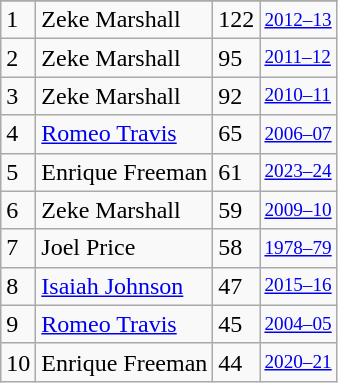<table class="wikitable">
<tr>
</tr>
<tr>
<td>1</td>
<td>Zeke Marshall</td>
<td>122</td>
<td style="font-size:80%;"><a href='#'>2012–13</a></td>
</tr>
<tr>
<td>2</td>
<td>Zeke Marshall</td>
<td>95</td>
<td style="font-size:80%;"><a href='#'>2011–12</a></td>
</tr>
<tr>
<td>3</td>
<td>Zeke Marshall</td>
<td>92</td>
<td style="font-size:80%;"><a href='#'>2010–11</a></td>
</tr>
<tr>
<td>4</td>
<td><a href='#'>Romeo Travis</a></td>
<td>65</td>
<td style="font-size:80%;"><a href='#'>2006–07</a></td>
</tr>
<tr>
<td>5</td>
<td>Enrique Freeman</td>
<td>61</td>
<td style="font-size:80%;"><a href='#'>2023–24</a></td>
</tr>
<tr>
<td>6</td>
<td>Zeke Marshall</td>
<td>59</td>
<td style="font-size:80%;"><a href='#'>2009–10</a></td>
</tr>
<tr>
<td>7</td>
<td>Joel Price</td>
<td>58</td>
<td style="font-size:80%;"><a href='#'>1978–79</a></td>
</tr>
<tr>
<td>8</td>
<td><a href='#'>Isaiah Johnson</a></td>
<td>47</td>
<td style="font-size:80%;"><a href='#'>2015–16</a></td>
</tr>
<tr>
<td>9</td>
<td><a href='#'>Romeo Travis</a></td>
<td>45</td>
<td style="font-size:80%;"><a href='#'>2004–05</a></td>
</tr>
<tr>
<td>10</td>
<td>Enrique Freeman</td>
<td>44</td>
<td style="font-size:80%;"><a href='#'>2020–21</a></td>
</tr>
</table>
